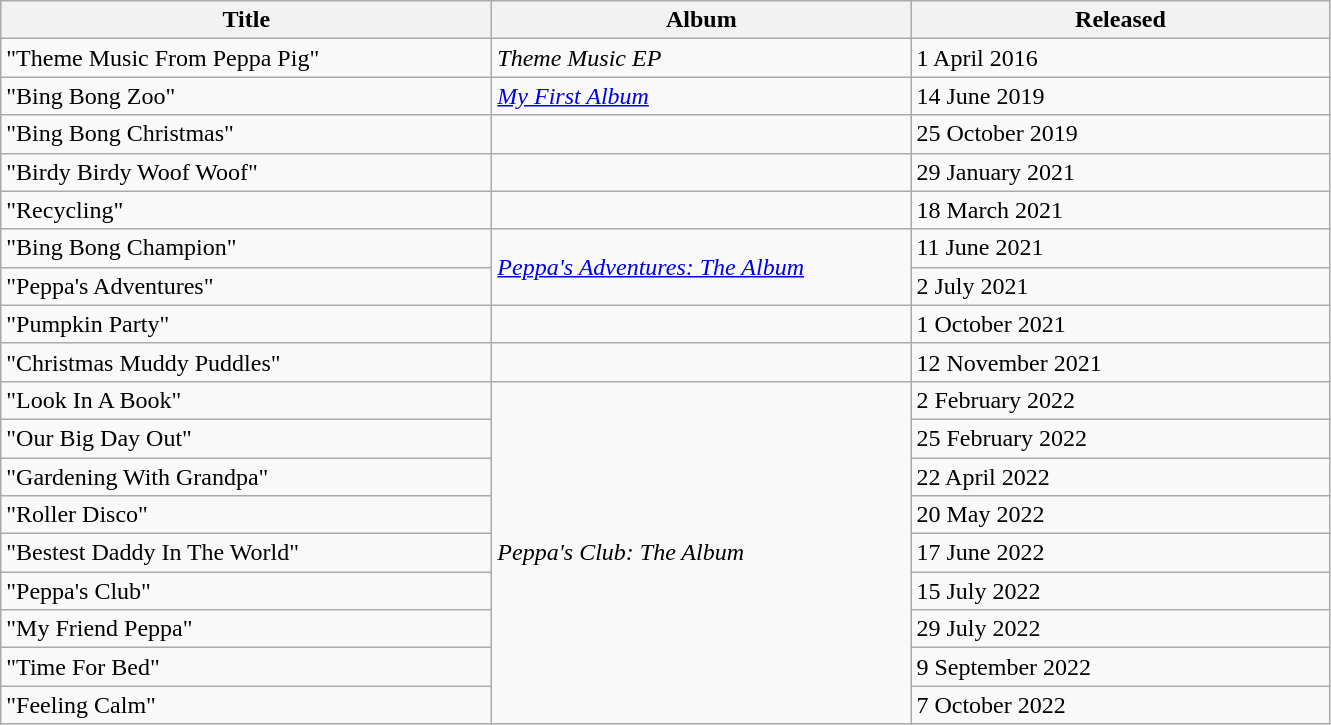<table class="wikitable plainhowders">
<tr>
<th scope="col" style="width:20em;">Title</th>
<th scope="col" style="width:17em;">Album</th>
<th scope="col" style="width:17em;">Released</th>
</tr>
<tr>
<td>"Theme Music From Peppa Pig"</td>
<td><em>Theme Music EP</em></td>
<td>1 April 2016</td>
</tr>
<tr>
<td>"Bing Bong Zoo"</td>
<td><em><a href='#'>My First Album</a></em></td>
<td>14 June 2019</td>
</tr>
<tr>
<td>"Bing Bong Christmas"</td>
<td></td>
<td>25 October 2019</td>
</tr>
<tr>
<td>"Birdy Birdy Woof Woof"</td>
<td></td>
<td>29 January 2021</td>
</tr>
<tr>
<td>"Recycling"</td>
<td></td>
<td>18 March 2021</td>
</tr>
<tr>
<td>"Bing Bong Champion"</td>
<td rowspan="2"><em><a href='#'>Peppa's Adventures: The Album</a></em></td>
<td>11 June 2021</td>
</tr>
<tr>
<td>"Peppa's Adventures"</td>
<td>2 July 2021</td>
</tr>
<tr>
<td>"Pumpkin Party"</td>
<td></td>
<td>1 October 2021</td>
</tr>
<tr>
<td>"Christmas Muddy Puddles"</td>
<td></td>
<td>12 November 2021</td>
</tr>
<tr>
<td>"Look In A Book"</td>
<td rowspan="9"><em>Peppa's Club: The Album</em></td>
<td>2 February 2022</td>
</tr>
<tr>
<td>"Our Big Day Out"</td>
<td>25 February 2022</td>
</tr>
<tr>
<td>"Gardening With Grandpa"</td>
<td>22 April 2022</td>
</tr>
<tr>
<td>"Roller Disco"</td>
<td>20 May 2022</td>
</tr>
<tr>
<td>"Bestest Daddy In The World"</td>
<td>17 June 2022</td>
</tr>
<tr>
<td>"Peppa's Club"</td>
<td>15 July 2022</td>
</tr>
<tr>
<td>"My Friend Peppa"</td>
<td>29 July 2022</td>
</tr>
<tr>
<td>"Time For Bed"</td>
<td>9 September 2022</td>
</tr>
<tr>
<td>"Feeling Calm"</td>
<td>7 October 2022</td>
</tr>
</table>
